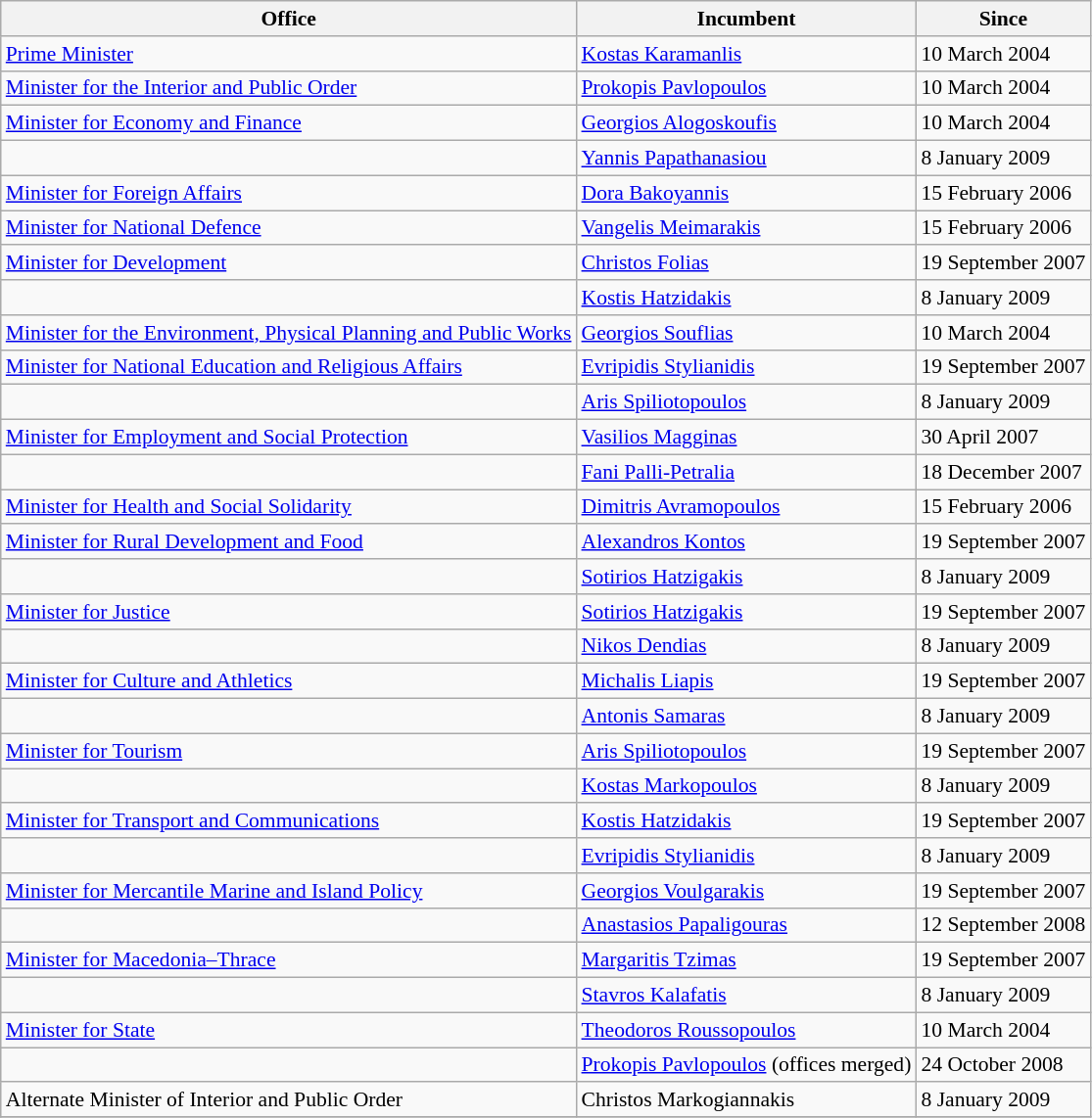<table class="wikitable" style="font-size: 90%;">
<tr>
<th>Office</th>
<th>Incumbent</th>
<th>Since</th>
</tr>
<tr>
<td><a href='#'>Prime Minister</a></td>
<td><a href='#'>Kostas Karamanlis</a></td>
<td>10 March 2004</td>
</tr>
<tr>
<td><a href='#'>Minister for the Interior and Public Order</a></td>
<td><a href='#'>Prokopis Pavlopoulos</a></td>
<td>10 March 2004</td>
</tr>
<tr>
<td><a href='#'>Minister for Economy and Finance</a></td>
<td><a href='#'>Georgios Alogoskoufis</a></td>
<td>10 March 2004</td>
</tr>
<tr>
<td></td>
<td><a href='#'>Yannis Papathanasiou</a></td>
<td>8 January 2009</td>
</tr>
<tr>
<td><a href='#'>Minister for Foreign Affairs</a></td>
<td><a href='#'>Dora Bakoyannis</a></td>
<td>15 February 2006</td>
</tr>
<tr>
<td><a href='#'>Minister for National Defence</a></td>
<td><a href='#'>Vangelis Meimarakis</a></td>
<td>15 February 2006</td>
</tr>
<tr>
<td><a href='#'>Minister for Development</a></td>
<td><a href='#'>Christos Folias</a></td>
<td>19 September 2007</td>
</tr>
<tr>
<td></td>
<td><a href='#'>Kostis Hatzidakis</a></td>
<td>8 January 2009</td>
</tr>
<tr>
<td><a href='#'>Minister for the Environment, Physical Planning and Public Works</a></td>
<td><a href='#'>Georgios Souflias</a></td>
<td>10 March 2004</td>
</tr>
<tr>
<td><a href='#'>Minister for National Education and Religious Affairs</a></td>
<td><a href='#'>Evripidis Stylianidis</a></td>
<td>19 September 2007</td>
</tr>
<tr>
<td></td>
<td><a href='#'>Aris Spiliotopoulos</a></td>
<td>8 January 2009</td>
</tr>
<tr>
<td><a href='#'>Minister for Employment and Social Protection</a></td>
<td><a href='#'>Vasilios Magginas</a></td>
<td>30 April 2007</td>
</tr>
<tr>
<td></td>
<td><a href='#'>Fani Palli-Petralia</a></td>
<td>18 December 2007</td>
</tr>
<tr>
<td><a href='#'>Minister for Health and Social Solidarity</a></td>
<td><a href='#'>Dimitris Avramopoulos</a></td>
<td>15 February 2006</td>
</tr>
<tr>
<td><a href='#'>Minister for Rural Development and Food</a></td>
<td><a href='#'>Alexandros Kontos</a></td>
<td>19 September 2007</td>
</tr>
<tr>
<td></td>
<td><a href='#'>Sotirios Hatzigakis</a></td>
<td>8 January 2009</td>
</tr>
<tr>
<td><a href='#'>Minister for Justice</a></td>
<td><a href='#'>Sotirios Hatzigakis</a></td>
<td>19 September 2007</td>
</tr>
<tr>
<td></td>
<td><a href='#'>Nikos Dendias</a></td>
<td>8 January 2009</td>
</tr>
<tr>
<td><a href='#'>Minister for Culture and Athletics</a></td>
<td><a href='#'>Michalis Liapis</a></td>
<td>19 September 2007</td>
</tr>
<tr>
<td></td>
<td><a href='#'>Antonis Samaras</a></td>
<td>8 January 2009</td>
</tr>
<tr>
<td><a href='#'>Minister for Tourism</a></td>
<td><a href='#'>Aris Spiliotopoulos</a></td>
<td>19 September 2007</td>
</tr>
<tr>
<td></td>
<td><a href='#'>Kostas Markopoulos</a></td>
<td>8 January 2009</td>
</tr>
<tr>
<td><a href='#'>Minister for Transport and Communications</a></td>
<td><a href='#'>Kostis Hatzidakis</a></td>
<td>19 September 2007</td>
</tr>
<tr>
<td></td>
<td><a href='#'>Evripidis Stylianidis</a></td>
<td>8 January 2009</td>
</tr>
<tr>
<td><a href='#'>Minister for Mercantile Marine and Island Policy</a></td>
<td><a href='#'>Georgios Voulgarakis</a></td>
<td>19 September 2007</td>
</tr>
<tr>
<td></td>
<td><a href='#'>Anastasios Papaligouras</a></td>
<td>12 September 2008</td>
</tr>
<tr>
<td><a href='#'>Minister for Macedonia–Thrace</a></td>
<td><a href='#'>Margaritis Tzimas</a></td>
<td>19 September 2007</td>
</tr>
<tr>
<td></td>
<td><a href='#'>Stavros Kalafatis</a></td>
<td>8 January 2009</td>
</tr>
<tr>
<td><a href='#'>Minister for State</a></td>
<td><a href='#'>Theodoros Roussopoulos</a></td>
<td>10 March 2004</td>
</tr>
<tr>
<td></td>
<td><a href='#'>Prokopis Pavlopoulos</a> (offices merged)</td>
<td>24 October 2008</td>
</tr>
<tr>
<td>Alternate Minister of Interior and Public Order</td>
<td>Christos Markogiannakis</td>
<td>8 January 2009</td>
</tr>
<tr>
</tr>
</table>
